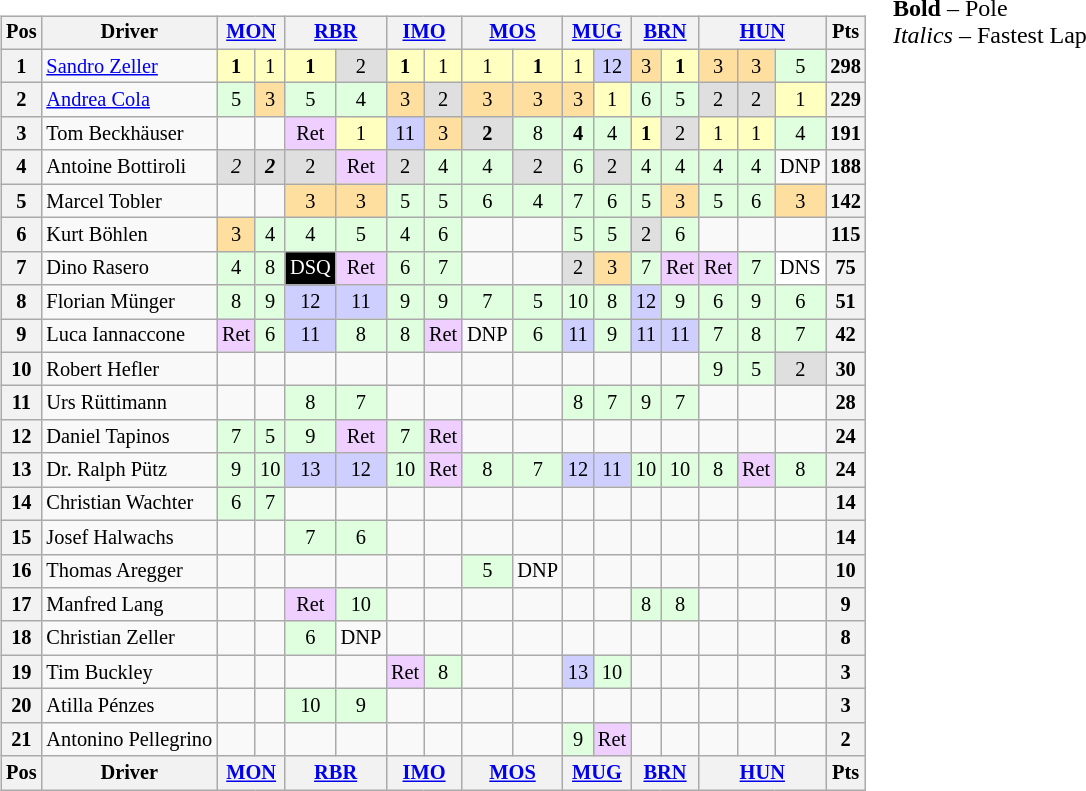<table>
<tr>
<td valign="top"><br><table class="wikitable" style="font-size: 85%; text-align:center">
<tr>
<th valign=middle>Pos</th>
<th valign=middle>Driver</th>
<th colspan=2><a href='#'>MON</a><br></th>
<th colspan=2><a href='#'>RBR</a><br></th>
<th colspan=2><a href='#'>IMO</a><br></th>
<th colspan=2><a href='#'>MOS</a><br></th>
<th colspan=2><a href='#'>MUG</a><br></th>
<th colspan=2><a href='#'>BRN</a><br></th>
<th colspan=3><a href='#'>HUN</a><br></th>
<th valign="middle">Pts</th>
</tr>
<tr>
<th>1</th>
<td align=left> <a href='#'>Sandro Zeller</a></td>
<td style="background:#FFFFBF"><strong>1</strong></td>
<td style="background:#FFFFBF">1</td>
<td style="background:#FFFFBF"><strong>1</strong></td>
<td style="background:#dfdfdf">2</td>
<td style="background:#FFFFBF"><strong>1</strong></td>
<td style="background:#FFFFBF">1</td>
<td style="background:#FFFFBF">1</td>
<td style="background:#FFFFBF"><strong>1</strong></td>
<td style="background:#FFFFBF">1</td>
<td style="background:#cfcfff">12</td>
<td style="background:#ffdf9f">3</td>
<td style="background:#FFFFBF"><strong>1</strong></td>
<td style="background:#ffdf9f">3</td>
<td style="background:#ffdf9f">3</td>
<td style="background:#dfffdf">5</td>
<th>298</th>
</tr>
<tr>
<th>2</th>
<td align=left> <a href='#'>Andrea Cola</a></td>
<td style="background:#dfffdf">5</td>
<td style="background:#ffdf9f">3</td>
<td style="background:#dfffdf">5</td>
<td style="background:#dfffdf">4</td>
<td style="background:#ffdf9f">3</td>
<td style="background:#dfdfdf">2</td>
<td style="background:#ffdf9f">3</td>
<td style="background:#ffdf9f">3</td>
<td style="background:#ffdf9f">3</td>
<td style="background:#FFFFBF">1</td>
<td style="background:#dfffdf">6</td>
<td style="background:#dfffdf">5</td>
<td style="background:#dfdfdf">2</td>
<td style="background:#dfdfdf">2</td>
<td style="background:#FFFFBF">1</td>
<th>229</th>
</tr>
<tr>
<th>3</th>
<td align=left> Tom Beckhäuser</td>
<td></td>
<td></td>
<td style="background:#efcfff">Ret</td>
<td style="background:#FFFFBF">1</td>
<td style="background:#cfcfff">11</td>
<td style="background:#ffdf9f">3</td>
<td style="background:#dfdfdf"><strong>2</strong></td>
<td style="background:#dfffdf">8</td>
<td style="background:#dfffdf"><strong>4</strong></td>
<td style="background:#dfffdf">4</td>
<td style="background:#FFFFBF"><strong>1</strong></td>
<td style="background:#dfdfdf">2</td>
<td style="background:#FFFFBF">1</td>
<td style="background:#FFFFBF">1</td>
<td style="background:#dfffdf">4</td>
<th>191</th>
</tr>
<tr>
<th>4</th>
<td align=left> Antoine Bottiroli</td>
<td style="background:#dfdfdf"><em>2</em></td>
<td style="background:#dfdfdf"><strong><em>2</em></strong></td>
<td style="background:#dfdfdf">2</td>
<td style="background:#efcfff">Ret</td>
<td style="background:#dfdfdf">2</td>
<td style="background:#dfffdf">4</td>
<td style="background:#dfffdf">4</td>
<td style="background:#dfdfdf">2</td>
<td style="background:#dfffdf">6</td>
<td style="background:#dfdfdf">2</td>
<td style="background:#dfffdf">4</td>
<td style="background:#dfffdf">4</td>
<td style="background:#dfffdf">4</td>
<td style="background:#dfffdf">4</td>
<td>DNP</td>
<th>188</th>
</tr>
<tr>
<th>5</th>
<td align=left> Marcel Tobler</td>
<td></td>
<td></td>
<td style="background:#ffdf9f">3</td>
<td style="background:#ffdf9f">3</td>
<td style="background:#dfffdf">5</td>
<td style="background:#dfffdf">5</td>
<td style="background:#dfffdf">6</td>
<td style="background:#dfffdf">4</td>
<td style="background:#dfffdf">7</td>
<td style="background:#dfffdf">6</td>
<td style="background:#dfffdf">5</td>
<td style="background:#ffdf9f">3</td>
<td style="background:#dfffdf">5</td>
<td style="background:#dfffdf">6</td>
<td style="background:#ffdf9f">3</td>
<th>142</th>
</tr>
<tr>
<th>6</th>
<td align=left> Kurt Böhlen</td>
<td style="background:#ffdf9f">3</td>
<td style="background:#dfffdf">4</td>
<td style="background:#dfffdf">4</td>
<td style="background:#dfffdf">5</td>
<td style="background:#dfffdf">4</td>
<td style="background:#dfffdf">6</td>
<td></td>
<td></td>
<td style="background:#dfffdf">5</td>
<td style="background:#dfffdf">5</td>
<td style="background:#dfdfdf">2</td>
<td style="background:#dfffdf">6</td>
<td></td>
<td></td>
<td></td>
<th>115</th>
</tr>
<tr>
<th>7</th>
<td align=left> Dino Rasero</td>
<td style="background:#dfffdf">4</td>
<td style="background:#dfffdf">8</td>
<td style="background:#000000; color:white;">DSQ</td>
<td style="background:#efcfff">Ret</td>
<td style="background:#dfffdf">6</td>
<td style="background:#dfffdf">7</td>
<td></td>
<td></td>
<td style="background:#dfdfdf">2</td>
<td style="background:#ffdf9f">3</td>
<td style="background:#dfffdf">7</td>
<td style="background:#efcfff">Ret</td>
<td style="background:#efcfff">Ret</td>
<td style="background:#dfffdf">7</td>
<td style="background:#ffffff;">DNS</td>
<th>75</th>
</tr>
<tr>
<th>8</th>
<td align=left> Florian Münger</td>
<td style="background:#dfffdf">8</td>
<td style="background:#dfffdf">9</td>
<td style="background:#cfcfff">12</td>
<td style="background:#cfcfff">11</td>
<td style="background:#dfffdf">9</td>
<td style="background:#dfffdf">9</td>
<td style="background:#dfffdf">7</td>
<td style="background:#dfffdf">5</td>
<td style="background:#dfffdf">10</td>
<td style="background:#dfffdf">8</td>
<td style="background:#cfcfff">12</td>
<td style="background:#dfffdf">9</td>
<td style="background:#dfffdf">6</td>
<td style="background:#dfffdf">9</td>
<td style="background:#dfffdf">6</td>
<th>51</th>
</tr>
<tr>
<th>9</th>
<td align=left> Luca Iannaccone</td>
<td style="background:#EFCFFF">Ret</td>
<td style="background:#dfffdf">6</td>
<td style="background:#cfcfff">11</td>
<td style="background:#dfffdf">8</td>
<td style="background:#dfffdf">8</td>
<td style="background:#EFCFFF">Ret</td>
<td>DNP</td>
<td style="background:#dfffdf">6</td>
<td style="background:#cfcfff">11</td>
<td style="background:#dfffdf">9</td>
<td style="background:#cfcfff">11</td>
<td style="background:#cfcfff">11</td>
<td style="background:#dfffdf">7</td>
<td style="background:#dfffdf">8</td>
<td style="background:#dfffdf">7</td>
<th>42</th>
</tr>
<tr>
<th>10</th>
<td align=left> Robert Hefler</td>
<td></td>
<td></td>
<td></td>
<td></td>
<td></td>
<td></td>
<td></td>
<td></td>
<td></td>
<td></td>
<td></td>
<td></td>
<td style="background:#dfffdf">9</td>
<td style="background:#dfffdf">5</td>
<td style="background:#dfdfdf">2</td>
<th>30</th>
</tr>
<tr>
<th>11</th>
<td align=left> Urs Rüttimann</td>
<td></td>
<td></td>
<td style="background:#dfffdf">8</td>
<td style="background:#dfffdf">7</td>
<td></td>
<td></td>
<td></td>
<td></td>
<td style="background:#dfffdf">8</td>
<td style="background:#dfffdf">7</td>
<td style="background:#dfffdf">9</td>
<td style="background:#dfffdf">7</td>
<td></td>
<td></td>
<td></td>
<th>28</th>
</tr>
<tr>
<th>12</th>
<td align=left> Daniel Tapinos</td>
<td style="background:#dfffdf">7</td>
<td style="background:#dfffdf">5</td>
<td style="background:#dfffdf">9</td>
<td style="background:#EFCFFF">Ret</td>
<td style="background:#dfffdf">7</td>
<td style="background:#EFCFFF">Ret</td>
<td></td>
<td></td>
<td></td>
<td></td>
<td></td>
<td></td>
<td></td>
<td></td>
<td></td>
<th>24</th>
</tr>
<tr>
<th>13</th>
<td align=left> Dr. Ralph Pütz</td>
<td style="background:#dfffdf">9</td>
<td style="background:#dfffdf">10</td>
<td style="background:#cfcfff">13</td>
<td style="background:#cfcfff">12</td>
<td style="background:#dfffdf">10</td>
<td style="background:#EFCFFF">Ret</td>
<td style="background:#dfffdf">8</td>
<td style="background:#dfffdf">7</td>
<td style="background:#cfcfff">12</td>
<td style="background:#cfcfff">11</td>
<td style="background:#dfffdf">10</td>
<td style="background:#dfffdf">10</td>
<td style="background:#dfffdf">8</td>
<td style="background:#EFCFFF">Ret</td>
<td style="background:#dfffdf">8</td>
<th>24</th>
</tr>
<tr>
<th>14</th>
<td align=left> Christian Wachter</td>
<td style="background:#dfffdf">6</td>
<td style="background:#dfffdf">7</td>
<td></td>
<td></td>
<td></td>
<td></td>
<td></td>
<td></td>
<td></td>
<td></td>
<td></td>
<td></td>
<td></td>
<td></td>
<td></td>
<th>14</th>
</tr>
<tr>
<th>15</th>
<td align=left> Josef Halwachs</td>
<td></td>
<td></td>
<td style="background:#dfffdf">7</td>
<td style="background:#dfffdf">6</td>
<td></td>
<td></td>
<td></td>
<td></td>
<td></td>
<td></td>
<td></td>
<td></td>
<td></td>
<td></td>
<td></td>
<th>14</th>
</tr>
<tr>
<th>16</th>
<td align=left> Thomas Aregger</td>
<td></td>
<td></td>
<td></td>
<td></td>
<td></td>
<td></td>
<td style="background:#dfffdf">5</td>
<td>DNP</td>
<td></td>
<td></td>
<td></td>
<td></td>
<td></td>
<td></td>
<td></td>
<th>10</th>
</tr>
<tr>
<th>17</th>
<td align=left> Manfred Lang</td>
<td></td>
<td></td>
<td style="background:#EFCFFF">Ret</td>
<td style="background:#dfffdf">10</td>
<td></td>
<td></td>
<td></td>
<td></td>
<td></td>
<td></td>
<td style="background:#dfffdf">8</td>
<td style="background:#dfffdf">8</td>
<td></td>
<td></td>
<td></td>
<th>9</th>
</tr>
<tr>
<th>18</th>
<td align=left> Christian Zeller</td>
<td></td>
<td></td>
<td style="background:#dfffdf">6</td>
<td>DNP</td>
<td></td>
<td></td>
<td></td>
<td></td>
<td></td>
<td></td>
<td></td>
<td></td>
<td></td>
<td></td>
<td></td>
<th>8</th>
</tr>
<tr>
<th>19</th>
<td align=left> Tim Buckley</td>
<td></td>
<td></td>
<td></td>
<td></td>
<td style="background:#EFCFFF">Ret</td>
<td style="background:#dfffdf">8</td>
<td></td>
<td></td>
<td style="background:#cfcfff">13</td>
<td style="background:#dfffdf">10</td>
<td></td>
<td></td>
<td></td>
<td></td>
<td></td>
<th>3</th>
</tr>
<tr>
<th>20</th>
<td align=left> Atilla Pénzes</td>
<td></td>
<td></td>
<td style="background:#dfffdf">10</td>
<td style="background:#dfffdf">9</td>
<td></td>
<td></td>
<td></td>
<td></td>
<td></td>
<td></td>
<td></td>
<td></td>
<td></td>
<td></td>
<td></td>
<th>3</th>
</tr>
<tr>
<th>21</th>
<td align=left> Antonino Pellegrino</td>
<td></td>
<td></td>
<td></td>
<td></td>
<td></td>
<td></td>
<td></td>
<td></td>
<td style="background:#dfffdf">9</td>
<td style="background:#EFCFFF">Ret</td>
<td></td>
<td></td>
<td></td>
<td></td>
<td></td>
<th>2</th>
</tr>
<tr>
<th valign=middle>Pos</th>
<th valign=middle>Driver</th>
<th colspan=2><a href='#'>MON</a><br></th>
<th colspan=2><a href='#'>RBR</a><br></th>
<th colspan=2><a href='#'>IMO</a><br></th>
<th colspan=2><a href='#'>MOS</a><br></th>
<th colspan=2><a href='#'>MUG</a><br></th>
<th colspan=2><a href='#'>BRN</a><br></th>
<th colspan=3><a href='#'>HUN</a><br></th>
<th valign="middle">Pts</th>
</tr>
</table>
</td>
<td valign="top"><br>
<span><strong>Bold</strong> – Pole<br>
<em>Italics</em> – Fastest Lap</span></td>
</tr>
</table>
